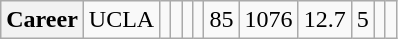<table class="wikitable sortable">
<tr>
<th>Career</th>
<td>UCLA</td>
<td></td>
<td></td>
<td></td>
<td></td>
<td>85</td>
<td>1076</td>
<td>12.7</td>
<td>5</td>
<td></td>
<td></td>
</tr>
</table>
